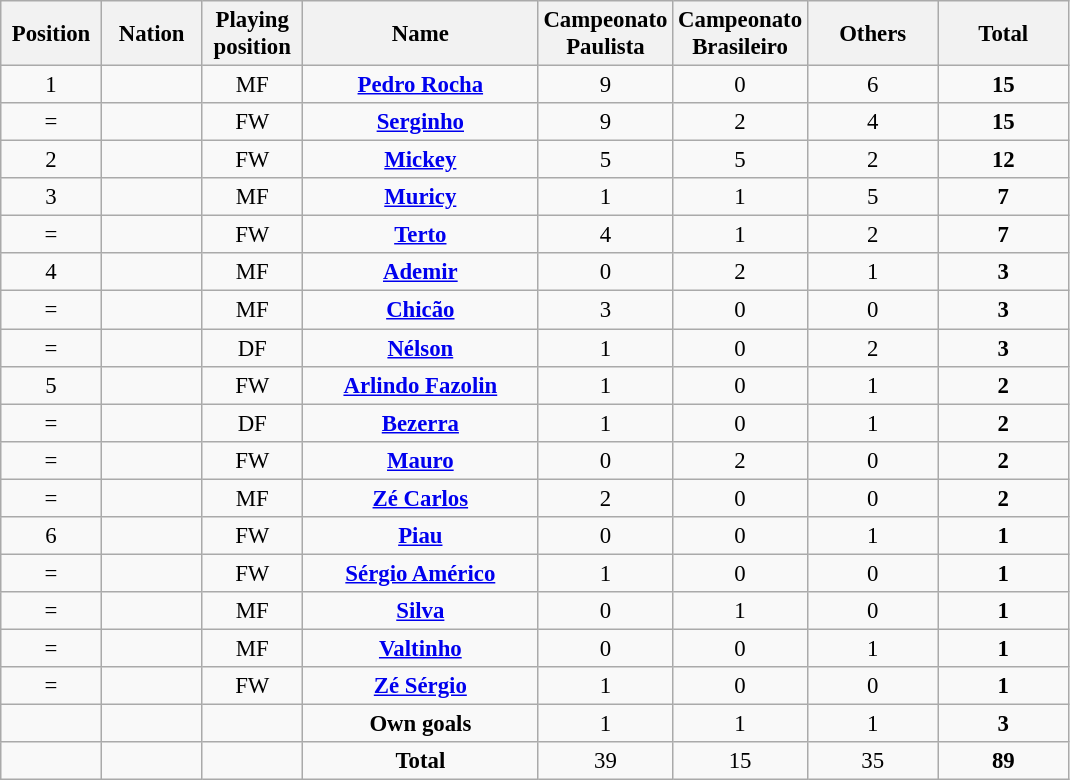<table class="wikitable" style="font-size: 95%; text-align: center;">
<tr>
<th width=60>Position</th>
<th width=60>Nation</th>
<th width=60>Playing position</th>
<th width=150>Name</th>
<th width=80>Campeonato Paulista</th>
<th width=80>Campeonato Brasileiro</th>
<th width=80>Others</th>
<th width=80>Total</th>
</tr>
<tr>
<td>1</td>
<td></td>
<td>MF</td>
<td><strong><a href='#'>Pedro Rocha</a></strong></td>
<td>9</td>
<td>0</td>
<td>6</td>
<td><strong>15</strong></td>
</tr>
<tr>
<td>=</td>
<td></td>
<td>FW</td>
<td><strong><a href='#'>Serginho</a></strong></td>
<td>9</td>
<td>2</td>
<td>4</td>
<td><strong>15</strong></td>
</tr>
<tr>
<td>2</td>
<td></td>
<td>FW</td>
<td><strong><a href='#'>Mickey</a></strong></td>
<td>5</td>
<td>5</td>
<td>2</td>
<td><strong>12</strong></td>
</tr>
<tr>
<td>3</td>
<td></td>
<td>MF</td>
<td><strong><a href='#'>Muricy</a></strong></td>
<td>1</td>
<td>1</td>
<td>5</td>
<td><strong>7</strong></td>
</tr>
<tr>
<td>=</td>
<td></td>
<td>FW</td>
<td><strong><a href='#'>Terto</a></strong></td>
<td>4</td>
<td>1</td>
<td>2</td>
<td><strong>7</strong></td>
</tr>
<tr>
<td>4</td>
<td></td>
<td>MF</td>
<td><strong><a href='#'>Ademir</a></strong></td>
<td>0</td>
<td>2</td>
<td>1</td>
<td><strong>3</strong></td>
</tr>
<tr>
<td>=</td>
<td></td>
<td>MF</td>
<td><strong><a href='#'>Chicão</a></strong></td>
<td>3</td>
<td>0</td>
<td>0</td>
<td><strong>3</strong></td>
</tr>
<tr>
<td>=</td>
<td></td>
<td>DF</td>
<td><strong><a href='#'>Nélson</a></strong></td>
<td>1</td>
<td>0</td>
<td>2</td>
<td><strong>3</strong></td>
</tr>
<tr>
<td>5</td>
<td></td>
<td>FW</td>
<td><strong><a href='#'>Arlindo Fazolin</a></strong></td>
<td>1</td>
<td>0</td>
<td>1</td>
<td><strong>2</strong></td>
</tr>
<tr>
<td>=</td>
<td></td>
<td>DF</td>
<td><strong><a href='#'>Bezerra</a></strong></td>
<td>1</td>
<td>0</td>
<td>1</td>
<td><strong>2</strong></td>
</tr>
<tr>
<td>=</td>
<td></td>
<td>FW</td>
<td><strong><a href='#'>Mauro</a></strong></td>
<td>0</td>
<td>2</td>
<td>0</td>
<td><strong>2</strong></td>
</tr>
<tr>
<td>=</td>
<td></td>
<td>MF</td>
<td><strong><a href='#'>Zé Carlos</a></strong></td>
<td>2</td>
<td>0</td>
<td>0</td>
<td><strong>2</strong></td>
</tr>
<tr>
<td>6</td>
<td></td>
<td>FW</td>
<td><strong><a href='#'>Piau</a></strong></td>
<td>0</td>
<td>0</td>
<td>1</td>
<td><strong>1</strong></td>
</tr>
<tr>
<td>=</td>
<td></td>
<td>FW</td>
<td><strong><a href='#'>Sérgio Américo</a></strong></td>
<td>1</td>
<td>0</td>
<td>0</td>
<td><strong>1</strong></td>
</tr>
<tr>
<td>=</td>
<td></td>
<td>MF</td>
<td><strong><a href='#'>Silva</a></strong></td>
<td>0</td>
<td>1</td>
<td>0</td>
<td><strong>1</strong></td>
</tr>
<tr>
<td>=</td>
<td></td>
<td>MF</td>
<td><strong><a href='#'>Valtinho</a></strong></td>
<td>0</td>
<td>0</td>
<td>1</td>
<td><strong>1</strong></td>
</tr>
<tr>
<td>=</td>
<td></td>
<td>FW</td>
<td><strong><a href='#'>Zé Sérgio</a></strong></td>
<td>1</td>
<td>0</td>
<td>0</td>
<td><strong>1</strong></td>
</tr>
<tr>
<td></td>
<td></td>
<td></td>
<td><strong>Own goals</strong></td>
<td>1</td>
<td>1</td>
<td>1</td>
<td><strong>3</strong></td>
</tr>
<tr>
<td></td>
<td></td>
<td></td>
<td><strong>Total</strong></td>
<td>39</td>
<td>15</td>
<td>35</td>
<td><strong>89</strong></td>
</tr>
</table>
